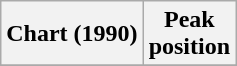<table class="wikitable sortable plainrowheaders">
<tr>
<th>Chart (1990)</th>
<th>Peak<br>position</th>
</tr>
<tr>
</tr>
</table>
